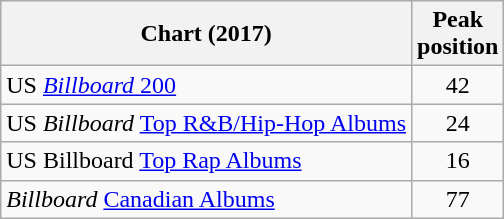<table class="wikitable sortable plainrowheaders" style="text-align:center">
<tr>
<th scope="col">Chart (2017)</th>
<th scope="col">Peak<br> position</th>
</tr>
<tr>
<td style="text-align:left;">US <a href='#'><em>Billboard</em> 200</a></td>
<td style="text-align:center;">42</td>
</tr>
<tr>
<td style="text-align:left;">US <em>Billboard</em> <a href='#'>Top R&B/Hip-Hop Albums</a></td>
<td style="text-align:center;">24</td>
</tr>
<tr>
<td style="text-align:left;">US Billboard <a href='#'>Top Rap Albums</a></td>
<td style="text-align:center;">16</td>
</tr>
<tr>
<td style="text-align:left;"><em>Billboard</em> <a href='#'>Canadian Albums</a></td>
<td style="text-align:center;">77</td>
</tr>
</table>
